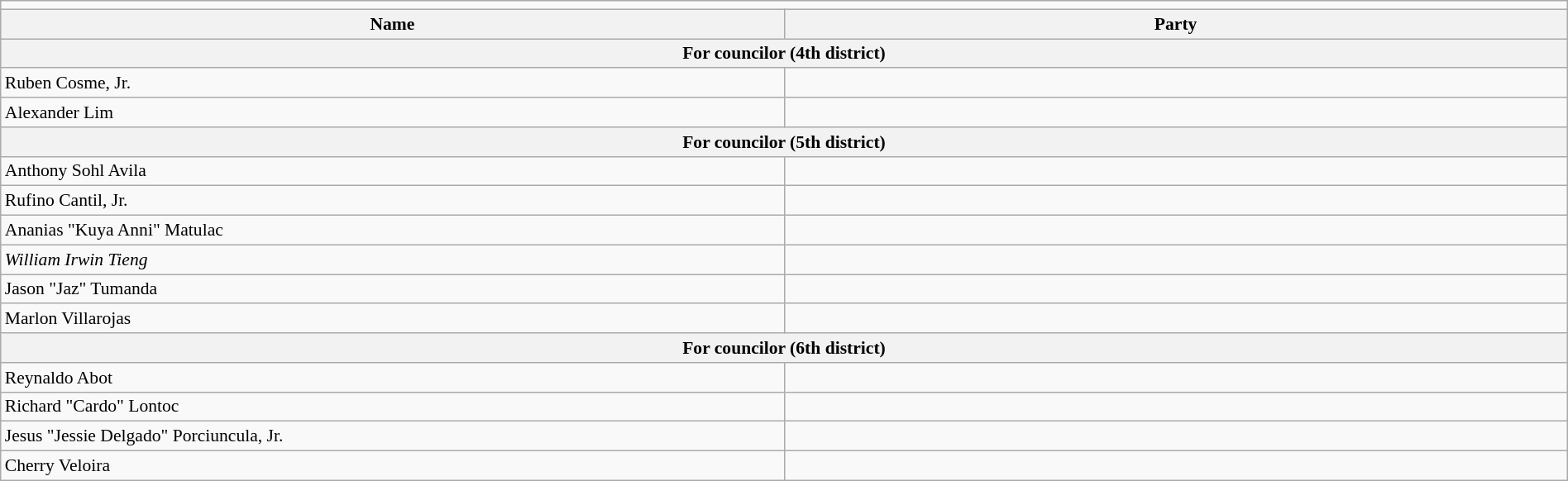<table class=wikitable style="font-size:90%; width:100%">
<tr>
<td colspan=4 bgcolor=></td>
</tr>
<tr>
<th width=50%>Name</th>
<th colspan=2>Party</th>
</tr>
<tr>
<th colspan=3>For councilor (4th district)</th>
</tr>
<tr>
<td>Ruben Cosme, Jr.</td>
<td></td>
</tr>
<tr>
<td>Alexander Lim</td>
<td></td>
</tr>
<tr>
<th colspan=3>For councilor (5th district)</th>
</tr>
<tr>
<td>Anthony Sohl Avila</td>
<td></td>
</tr>
<tr>
<td>Rufino Cantil, Jr.</td>
<td></td>
</tr>
<tr>
<td>Ananias "Kuya Anni" Matulac</td>
<td></td>
</tr>
<tr>
<td><em>William Irwin Tieng</em></td>
<td></td>
</tr>
<tr>
<td>Jason "Jaz" Tumanda</td>
<td></td>
</tr>
<tr>
<td>Marlon Villarojas</td>
<td></td>
</tr>
<tr>
<th colspan=3>For councilor (6th district)</th>
</tr>
<tr>
<td>Reynaldo Abot</td>
<td></td>
</tr>
<tr>
<td>Richard "Cardo" Lontoc</td>
<td></td>
</tr>
<tr>
<td>Jesus "Jessie Delgado" Porciuncula, Jr.</td>
<td></td>
</tr>
<tr>
<td>Cherry Veloira</td>
<td></td>
</tr>
</table>
